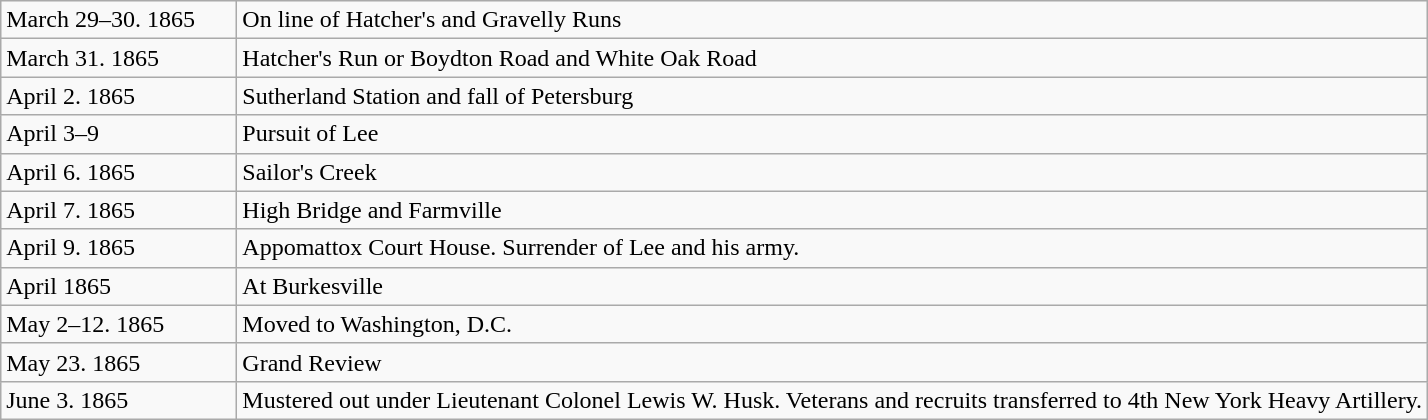<table class="wikitable">
<tr>
<td style="width: 150px;">March 29–30. 1865</td>
<td>On line of Hatcher's and Gravelly Runs</td>
</tr>
<tr>
<td>March 31. 1865</td>
<td>Hatcher's Run or Boydton Road and White Oak Road</td>
</tr>
<tr>
<td>April 2. 1865</td>
<td>Sutherland Station and fall of Petersburg</td>
</tr>
<tr>
<td>April 3–9</td>
<td>Pursuit of Lee</td>
</tr>
<tr>
<td>April 6. 1865</td>
<td>Sailor's Creek</td>
</tr>
<tr>
<td>April 7. 1865</td>
<td>High Bridge and Farmville</td>
</tr>
<tr>
<td>April 9. 1865</td>
<td>Appomattox Court House. Surrender of Lee and his army.</td>
</tr>
<tr>
<td>April 1865</td>
<td>At Burkesville</td>
</tr>
<tr>
<td>May 2–12. 1865</td>
<td>Moved to Washington, D.C.</td>
</tr>
<tr>
<td>May 23. 1865</td>
<td>Grand Review</td>
</tr>
<tr>
<td>June 3. 1865</td>
<td>Mustered out under Lieutenant Colonel Lewis W. Husk. Veterans and recruits transferred to 4th New York Heavy Artillery.</td>
</tr>
</table>
